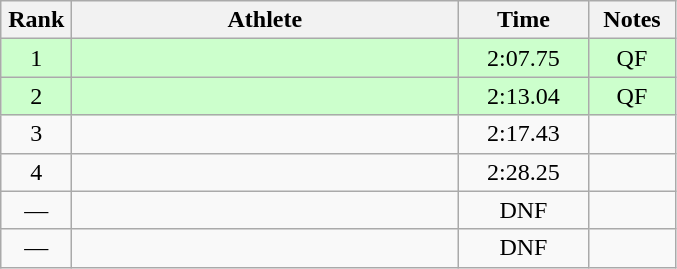<table class=wikitable style="text-align:center">
<tr>
<th width=40>Rank</th>
<th width=250>Athlete</th>
<th width=80>Time</th>
<th width=50>Notes</th>
</tr>
<tr bgcolor="ccffcc">
<td>1</td>
<td align=left></td>
<td>2:07.75</td>
<td>QF</td>
</tr>
<tr bgcolor="ccffcc">
<td>2</td>
<td align=left></td>
<td>2:13.04</td>
<td>QF</td>
</tr>
<tr>
<td>3</td>
<td align=left></td>
<td>2:17.43</td>
<td></td>
</tr>
<tr>
<td>4</td>
<td align=left></td>
<td>2:28.25</td>
<td></td>
</tr>
<tr>
<td>—</td>
<td align=left></td>
<td>DNF</td>
<td></td>
</tr>
<tr>
<td>—</td>
<td align=left></td>
<td>DNF</td>
<td></td>
</tr>
</table>
